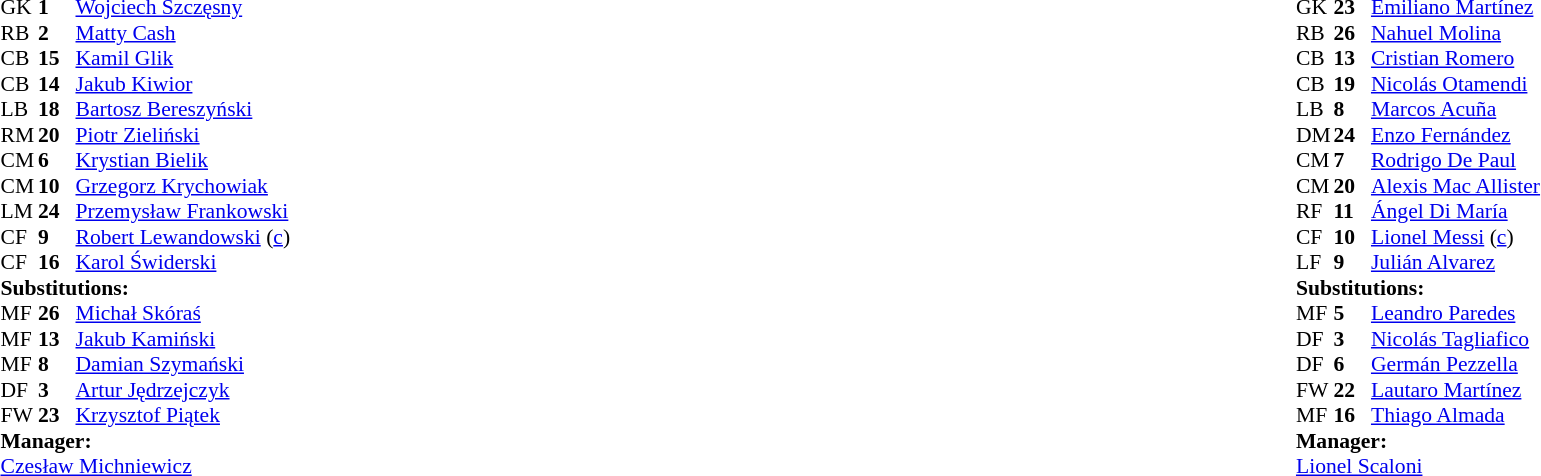<table width="100%">
<tr>
<td valign="top" width="40%"><br><table style="font-size:90%" cellspacing="0" cellpadding="0">
<tr>
<th width=25></th>
<th width=25></th>
</tr>
<tr>
<td>GK</td>
<td><strong>1</strong></td>
<td><a href='#'>Wojciech Szczęsny</a></td>
</tr>
<tr>
<td>RB</td>
<td><strong>2</strong></td>
<td><a href='#'>Matty Cash</a></td>
</tr>
<tr>
<td>CB</td>
<td><strong>15</strong></td>
<td><a href='#'>Kamil Glik</a></td>
</tr>
<tr>
<td>CB</td>
<td><strong>14</strong></td>
<td><a href='#'>Jakub Kiwior</a></td>
</tr>
<tr>
<td>LB</td>
<td><strong>18</strong></td>
<td><a href='#'>Bartosz Bereszyński</a></td>
<td></td>
<td></td>
</tr>
<tr>
<td>RM</td>
<td><strong>20</strong></td>
<td><a href='#'>Piotr Zieliński</a></td>
</tr>
<tr>
<td>CM</td>
<td><strong>6</strong></td>
<td><a href='#'>Krystian Bielik</a></td>
<td></td>
<td></td>
</tr>
<tr>
<td>CM</td>
<td><strong>10</strong></td>
<td><a href='#'>Grzegorz Krychowiak</a></td>
<td></td>
<td></td>
</tr>
<tr>
<td>LM</td>
<td><strong>24</strong></td>
<td><a href='#'>Przemysław Frankowski</a></td>
<td></td>
<td></td>
</tr>
<tr>
<td>CF</td>
<td><strong>9</strong></td>
<td><a href='#'>Robert Lewandowski</a> (<a href='#'>c</a>)</td>
</tr>
<tr>
<td>CF</td>
<td><strong>16</strong></td>
<td><a href='#'>Karol Świderski</a></td>
<td></td>
<td></td>
</tr>
<tr>
<td colspan=3><strong>Substitutions:</strong></td>
</tr>
<tr>
<td>MF</td>
<td><strong>26</strong></td>
<td><a href='#'>Michał Skóraś</a></td>
<td></td>
<td></td>
</tr>
<tr>
<td>MF</td>
<td><strong>13</strong></td>
<td><a href='#'>Jakub Kamiński</a></td>
<td></td>
<td></td>
</tr>
<tr>
<td>MF</td>
<td><strong>8</strong></td>
<td><a href='#'>Damian Szymański</a></td>
<td></td>
<td></td>
</tr>
<tr>
<td>DF</td>
<td><strong>3</strong></td>
<td><a href='#'>Artur Jędrzejczyk</a></td>
<td></td>
<td></td>
</tr>
<tr>
<td>FW</td>
<td><strong>23</strong></td>
<td><a href='#'>Krzysztof Piątek</a></td>
<td></td>
<td></td>
</tr>
<tr>
<td colspan=3><strong>Manager:</strong></td>
</tr>
<tr>
<td colspan=3><a href='#'>Czesław Michniewicz</a></td>
</tr>
</table>
</td>
<td valign="top"></td>
<td valign="top" width="50%"><br><table style="font-size:90%; margin:auto" cellspacing="0" cellpadding="0">
<tr>
<th width=25></th>
<th width=25></th>
</tr>
<tr>
<td>GK</td>
<td><strong>23</strong></td>
<td><a href='#'>Emiliano Martínez</a></td>
</tr>
<tr>
<td>RB</td>
<td><strong>26</strong></td>
<td><a href='#'>Nahuel Molina</a></td>
</tr>
<tr>
<td>CB</td>
<td><strong>13</strong></td>
<td><a href='#'>Cristian Romero</a></td>
</tr>
<tr>
<td>CB</td>
<td><strong>19</strong></td>
<td><a href='#'>Nicolás Otamendi</a></td>
</tr>
<tr>
<td>LB</td>
<td><strong>8</strong></td>
<td><a href='#'>Marcos Acuña</a></td>
<td></td>
<td></td>
</tr>
<tr>
<td>DM</td>
<td><strong>24</strong></td>
<td><a href='#'>Enzo Fernández</a></td>
<td></td>
<td></td>
</tr>
<tr>
<td>CM</td>
<td><strong>7</strong></td>
<td><a href='#'>Rodrigo De Paul</a></td>
</tr>
<tr>
<td>CM</td>
<td><strong>20</strong></td>
<td><a href='#'>Alexis Mac Allister</a></td>
<td></td>
<td></td>
</tr>
<tr>
<td>RF</td>
<td><strong>11</strong></td>
<td><a href='#'>Ángel Di María</a></td>
<td></td>
<td></td>
</tr>
<tr>
<td>CF</td>
<td><strong>10</strong></td>
<td><a href='#'>Lionel Messi</a> (<a href='#'>c</a>)</td>
</tr>
<tr>
<td>LF</td>
<td><strong>9</strong></td>
<td><a href='#'>Julián Alvarez</a></td>
<td></td>
<td></td>
</tr>
<tr>
<td colspan=3><strong>Substitutions:</strong></td>
</tr>
<tr>
<td>MF</td>
<td><strong>5</strong></td>
<td><a href='#'>Leandro Paredes</a></td>
<td></td>
<td></td>
</tr>
<tr>
<td>DF</td>
<td><strong>3</strong></td>
<td><a href='#'>Nicolás Tagliafico</a></td>
<td></td>
<td></td>
</tr>
<tr>
<td>DF</td>
<td><strong>6</strong></td>
<td><a href='#'>Germán Pezzella</a></td>
<td></td>
<td></td>
</tr>
<tr>
<td>FW</td>
<td><strong>22</strong></td>
<td><a href='#'>Lautaro Martínez</a></td>
<td></td>
<td></td>
</tr>
<tr>
<td>MF</td>
<td><strong>16</strong></td>
<td><a href='#'>Thiago Almada</a></td>
<td></td>
<td></td>
</tr>
<tr>
<td colspan=3><strong>Manager:</strong></td>
</tr>
<tr>
<td colspan=3><a href='#'>Lionel Scaloni</a></td>
</tr>
</table>
</td>
</tr>
</table>
